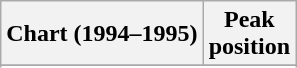<table class="wikitable sortable plainrowheaders" style="text-align:center">
<tr>
<th>Chart (1994–1995)</th>
<th>Peak<br>position</th>
</tr>
<tr>
</tr>
<tr>
</tr>
<tr>
</tr>
<tr>
</tr>
</table>
